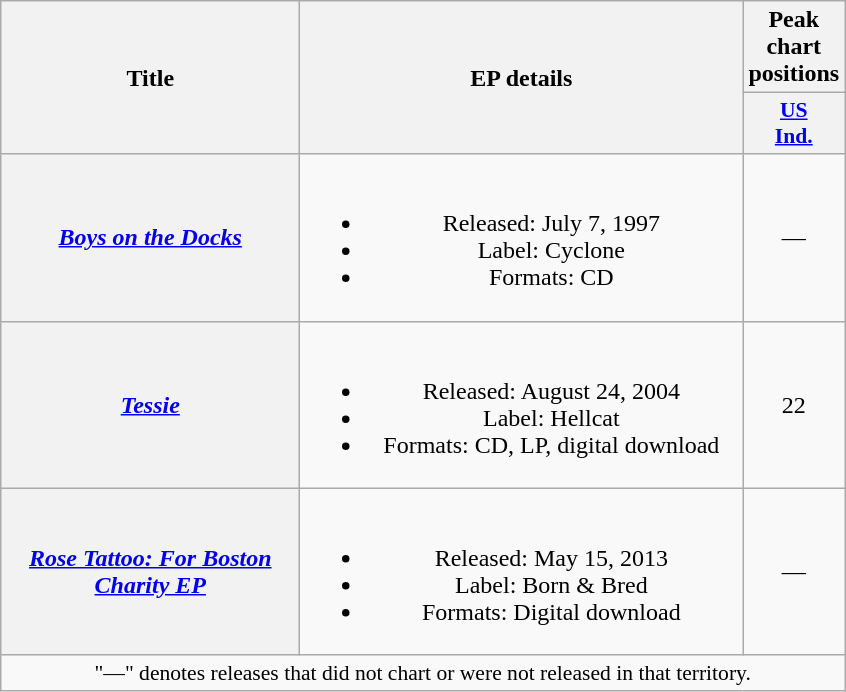<table class="wikitable plainrowheaders" style="text-align:center;">
<tr>
<th scope="col" rowspan="2" style="width:12em;">Title</th>
<th scope="col" rowspan="2" style="width:18em;">EP details</th>
<th scope="col" colspan="1">Peak chart positions</th>
</tr>
<tr>
<th scope="col" style="width:3em;font-size:90%;"><a href='#'>US<br>Ind.</a><br></th>
</tr>
<tr>
<th scope="row"><em><a href='#'>Boys on the Docks</a></em></th>
<td><br><ul><li>Released: July 7, 1997</li><li>Label: Cyclone</li><li>Formats: CD</li></ul></td>
<td>—</td>
</tr>
<tr>
<th scope="row"><em><a href='#'>Tessie</a></em></th>
<td><br><ul><li>Released: August 24, 2004</li><li>Label: Hellcat</li><li>Formats: CD, LP, digital download</li></ul></td>
<td>22</td>
</tr>
<tr>
<th scope="row"><em><a href='#'>Rose Tattoo: For Boston Charity EP</a></em></th>
<td><br><ul><li>Released: May 15, 2013</li><li>Label: Born & Bred</li><li>Formats: Digital download</li></ul></td>
<td>—</td>
</tr>
<tr>
<td colspan="5" style="font-size:90%">"—" denotes releases that did not chart or were not released in that territory.</td>
</tr>
</table>
